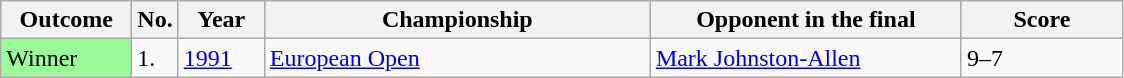<table class="sortable wikitable">
<tr>
<th width="80">Outcome</th>
<th width="20">No.</th>
<th width="50">Year</th>
<th width="250">Championship</th>
<th width="200">Opponent in the final</th>
<th width="100">Score</th>
</tr>
<tr>
<td style="background:#98FB98">Winner</td>
<td>1.</td>
<td><a href='#'>1991</a></td>
<td><a href='#'>European Open</a></td>
<td> <a href='#'>Mark Johnston-Allen</a></td>
<td>9–7</td>
</tr>
</table>
